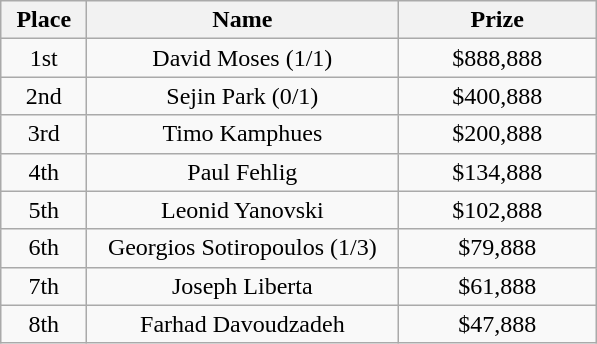<table class="wikitable">
<tr>
<th width="50">Place</th>
<th width="200">Name</th>
<th width="125">Prize</th>
</tr>
<tr>
<td align = "center">1st</td>
<td align = "center">David Moses (1/1)</td>
<td align="center">$888,888</td>
</tr>
<tr>
<td align = "center">2nd</td>
<td align = "center">Sejin Park (0/1)</td>
<td align="center">$400,888</td>
</tr>
<tr>
<td align = "center">3rd</td>
<td align = "center">Timo Kamphues</td>
<td align="center">$200,888</td>
</tr>
<tr>
<td align = "center">4th</td>
<td align = "center">Paul Fehlig</td>
<td align="center">$134,888</td>
</tr>
<tr>
<td align = "center">5th</td>
<td align = "center">Leonid Yanovski</td>
<td align="center">$102,888</td>
</tr>
<tr>
<td align = "center">6th</td>
<td align = "center">Georgios Sotiropoulos (1/3)</td>
<td align="center">$79,888</td>
</tr>
<tr>
<td align = "center">7th</td>
<td align = "center">Joseph Liberta</td>
<td align="center">$61,888</td>
</tr>
<tr>
<td align = "center">8th</td>
<td align = "center">Farhad Davoudzadeh</td>
<td align="center">$47,888</td>
</tr>
</table>
